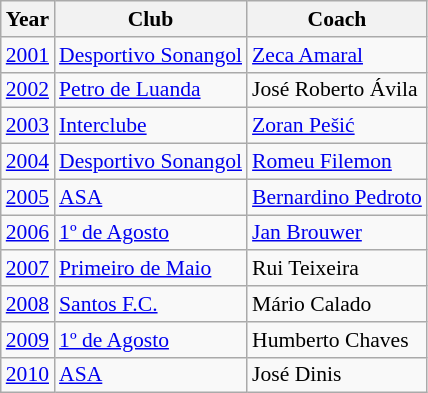<table class="wikitable" style="font-size:90%;">
<tr>
<th>Year</th>
<th>Club</th>
<th>Coach</th>
</tr>
<tr>
<td><a href='#'>2001</a></td>
<td><a href='#'>Desportivo Sonangol</a></td>
<td> <a href='#'>Zeca Amaral</a></td>
</tr>
<tr>
<td><a href='#'>2002</a></td>
<td><a href='#'>Petro de Luanda</a></td>
<td> José Roberto Ávila</td>
</tr>
<tr>
<td><a href='#'>2003</a></td>
<td><a href='#'>Interclube</a></td>
<td> <a href='#'>Zoran Pešić</a></td>
</tr>
<tr>
<td><a href='#'>2004</a></td>
<td><a href='#'>Desportivo Sonangol</a></td>
<td> <a href='#'>Romeu Filemon</a></td>
</tr>
<tr>
<td><a href='#'>2005</a></td>
<td><a href='#'>ASA</a></td>
<td> <a href='#'>Bernardino Pedroto</a></td>
</tr>
<tr>
<td><a href='#'>2006</a></td>
<td><a href='#'>1º de Agosto</a></td>
<td> <a href='#'>Jan Brouwer</a></td>
</tr>
<tr>
<td><a href='#'>2007</a></td>
<td><a href='#'>Primeiro de Maio</a></td>
<td> Rui Teixeira</td>
</tr>
<tr>
<td><a href='#'>2008</a></td>
<td><a href='#'>Santos F.C.</a></td>
<td> Mário Calado</td>
</tr>
<tr>
<td><a href='#'>2009</a></td>
<td><a href='#'>1º de Agosto</a></td>
<td> Humberto Chaves</td>
</tr>
<tr>
<td><a href='#'>2010</a></td>
<td><a href='#'>ASA</a></td>
<td> José Dinis</td>
</tr>
</table>
